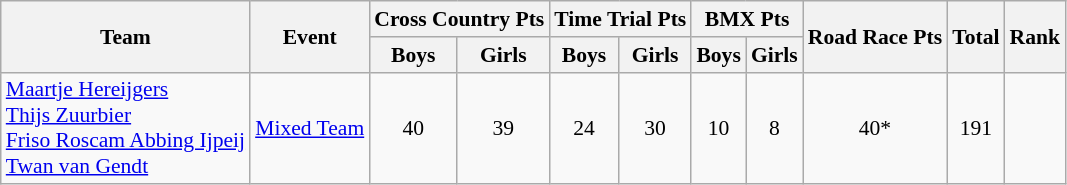<table class="wikitable" border="1" style="font-size:90%">
<tr>
<th rowspan=2>Team</th>
<th rowspan=2>Event</th>
<th colspan=2>Cross Country Pts</th>
<th colspan=2>Time Trial Pts</th>
<th colspan=2>BMX Pts</th>
<th rowspan=2>Road Race Pts</th>
<th rowspan=2>Total</th>
<th rowspan=2>Rank</th>
</tr>
<tr>
<th>Boys</th>
<th>Girls</th>
<th>Boys</th>
<th>Girls</th>
<th>Boys</th>
<th>Girls</th>
</tr>
<tr>
<td><a href='#'>Maartje Hereijgers</a><br><a href='#'>Thijs Zuurbier</a><br><a href='#'>Friso Roscam Abbing Ijpeij</a><br><a href='#'>Twan van Gendt</a></td>
<td><a href='#'>Mixed Team</a></td>
<td align=center>40</td>
<td align=center>39</td>
<td align=center>24</td>
<td align=center>30</td>
<td align=center>10</td>
<td align=center>8</td>
<td align=center>40*</td>
<td align=center>191</td>
<td align=center></td>
</tr>
</table>
